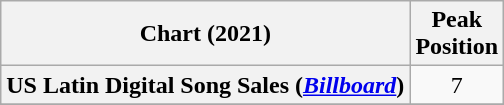<table class="wikitable plainrowheaders" style="text-align:center;">
<tr>
<th scope="col">Chart (2021)</th>
<th scope="col">Peak <br> Position</th>
</tr>
<tr>
<th scope="row">US Latin Digital Song Sales (<em><a href='#'>Billboard</a></em>) </th>
<td style="text-align:center;">7</td>
</tr>
<tr>
</tr>
</table>
